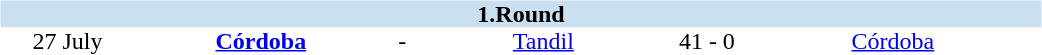<table table width=700>
<tr>
<td width=700 valign="top"><br><table border=0 cellspacing=0 cellpadding=0 style="font-size: 100%; border-collapse: collapse;" width=100%>
<tr bgcolor="#CADFF0">
<td style="font-size:100%"; align="center" colspan="6"><strong>1.Round</strong></td>
</tr>
<tr align=center bgcolor=#FFFFFF>
<td width=90>27 July</td>
<td width=170><strong><a href='#'>Córdoba</a></strong></td>
<td width=20>-</td>
<td width=170><a href='#'>Tandil</a></td>
<td width=50>41 - 0</td>
<td width=200><a href='#'>Córdoba</a></td>
</tr>
</table>
</td>
</tr>
</table>
